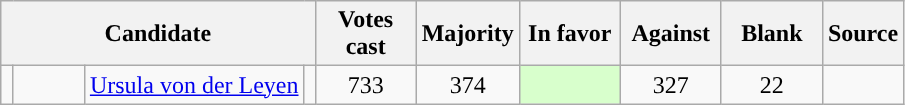<table class="wikitable">
<tr>
<th colspan=4>Candidate</th>
<th style="width:60px">Votes cast</th>
<th style="width:60px">Majority</th>
<th style="width:60px">In favor</th>
<th style="width:60px">Against</th>
<th style="width:60px">Blank</th>
<th>Source</th>
</tr>
<tr>
<td style="width:1px; background-color:"></td>
<td style="width:40px"><strong></strong></td>
<td><a href='#'>Ursula von der Leyen</a></td>
<td></td>
<td align="center">733</td>
<td align="center">374</td>
<td align="center" style="background-color:#d8ffcc"><strong></strong></td>
<td align="center">327</td>
<td align="center">22</td>
<td></td>
</tr>
</table>
